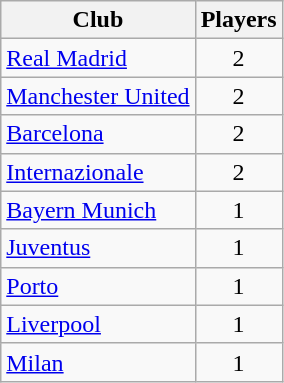<table class="sortable wikitable">
<tr>
<th>Club</th>
<th>Players</th>
</tr>
<tr>
<td> <a href='#'>Real Madrid</a></td>
<td align=center>2</td>
</tr>
<tr>
<td> <a href='#'>Manchester United</a></td>
<td align=center>2</td>
</tr>
<tr>
<td> <a href='#'>Barcelona</a></td>
<td align=center>2</td>
</tr>
<tr>
<td> <a href='#'>Internazionale</a></td>
<td align=center>2</td>
</tr>
<tr>
<td> <a href='#'>Bayern Munich</a></td>
<td align=center>1</td>
</tr>
<tr>
<td> <a href='#'>Juventus</a></td>
<td align=center>1</td>
</tr>
<tr>
<td> <a href='#'>Porto</a></td>
<td align=center>1</td>
</tr>
<tr>
<td> <a href='#'>Liverpool</a></td>
<td align=center>1</td>
</tr>
<tr>
<td> <a href='#'>Milan</a></td>
<td align=center>1</td>
</tr>
</table>
